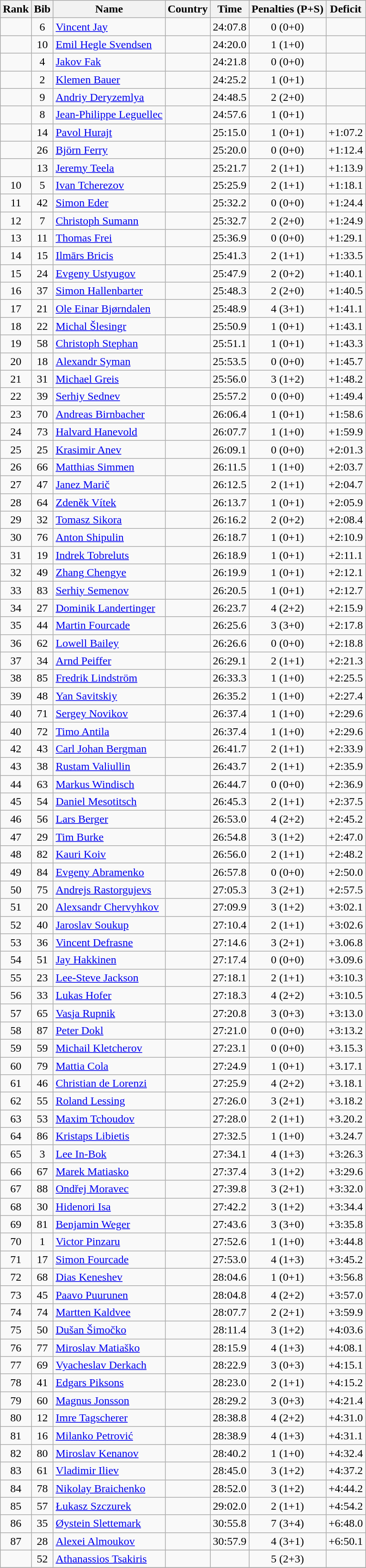<table class="wikitable sortable" style="text-align:center">
<tr>
<th>Rank</th>
<th>Bib</th>
<th>Name</th>
<th>Country</th>
<th>Time</th>
<th>Penalties (P+S)</th>
<th>Deficit</th>
</tr>
<tr>
<td></td>
<td>6</td>
<td align=left><a href='#'>Vincent Jay</a></td>
<td align=left></td>
<td>24:07.8</td>
<td>0 (0+0)</td>
<td></td>
</tr>
<tr>
<td></td>
<td>10</td>
<td align=left><a href='#'>Emil Hegle Svendsen</a></td>
<td align=left></td>
<td>24:20.0</td>
<td>1 (1+0)</td>
<td></td>
</tr>
<tr>
<td></td>
<td>4</td>
<td align=left><a href='#'>Jakov Fak</a></td>
<td align=left></td>
<td>24:21.8</td>
<td>0 (0+0)</td>
<td></td>
</tr>
<tr>
<td></td>
<td>2</td>
<td align=left><a href='#'>Klemen Bauer</a></td>
<td align=left></td>
<td>24:25.2</td>
<td>1 (0+1)</td>
<td></td>
</tr>
<tr>
<td></td>
<td>9</td>
<td align=left><a href='#'>Andriy Deryzemlya</a></td>
<td align=left></td>
<td>24:48.5</td>
<td>2 (2+0)</td>
<td></td>
</tr>
<tr>
<td></td>
<td>8</td>
<td align=left><a href='#'>Jean-Philippe Leguellec</a></td>
<td align=left></td>
<td>24:57.6</td>
<td>1 (0+1)</td>
<td></td>
</tr>
<tr>
<td></td>
<td>14</td>
<td align=left><a href='#'>Pavol Hurajt</a></td>
<td align=left></td>
<td>25:15.0</td>
<td>1 (0+1)</td>
<td>+1:07.2</td>
</tr>
<tr>
<td></td>
<td>26</td>
<td align=left><a href='#'>Björn Ferry</a></td>
<td align=left></td>
<td>25:20.0</td>
<td>0 (0+0)</td>
<td>+1:12.4</td>
</tr>
<tr>
<td></td>
<td>13</td>
<td align=left><a href='#'>Jeremy Teela</a></td>
<td align=left></td>
<td>25:21.7</td>
<td>2 (1+1)</td>
<td>+1:13.9</td>
</tr>
<tr>
<td>10</td>
<td>5</td>
<td align=left><a href='#'>Ivan Tcherezov</a></td>
<td align=left></td>
<td>25:25.9</td>
<td>2 (1+1)</td>
<td>+1:18.1</td>
</tr>
<tr>
<td>11</td>
<td>42</td>
<td align=left><a href='#'>Simon Eder</a></td>
<td align=left></td>
<td>25:32.2</td>
<td>0 (0+0)</td>
<td>+1:24.4</td>
</tr>
<tr>
<td>12</td>
<td>7</td>
<td align=left><a href='#'>Christoph Sumann</a></td>
<td align=left></td>
<td>25:32.7</td>
<td>2 (2+0)</td>
<td>+1:24.9</td>
</tr>
<tr>
<td>13</td>
<td>11</td>
<td align=left><a href='#'>Thomas Frei</a></td>
<td align=left></td>
<td>25:36.9</td>
<td>0 (0+0)</td>
<td>+1:29.1</td>
</tr>
<tr>
<td>14</td>
<td>15</td>
<td align=left><a href='#'>Ilmārs Bricis</a></td>
<td align=left></td>
<td>25:41.3</td>
<td>2 (1+1)</td>
<td>+1:33.5</td>
</tr>
<tr>
<td>15</td>
<td>24</td>
<td align=left><a href='#'>Evgeny Ustyugov</a></td>
<td align=left></td>
<td>25:47.9</td>
<td>2 (0+2)</td>
<td>+1:40.1</td>
</tr>
<tr>
<td>16</td>
<td>37</td>
<td align=left><a href='#'>Simon Hallenbarter</a></td>
<td align=left></td>
<td>25:48.3</td>
<td>2 (2+0)</td>
<td>+1:40.5</td>
</tr>
<tr>
<td>17</td>
<td>21</td>
<td align=left><a href='#'>Ole Einar Bjørndalen</a></td>
<td align=left></td>
<td>25:48.9</td>
<td>4 (3+1)</td>
<td>+1:41.1</td>
</tr>
<tr>
<td>18</td>
<td>22</td>
<td align=left><a href='#'>Michal Šlesingr</a></td>
<td align=left></td>
<td>25:50.9</td>
<td>1 (0+1)</td>
<td>+1:43.1</td>
</tr>
<tr>
<td>19</td>
<td>58</td>
<td align=left><a href='#'>Christoph Stephan</a></td>
<td align=left></td>
<td>25:51.1</td>
<td>1 (0+1)</td>
<td>+1:43.3</td>
</tr>
<tr>
<td>20</td>
<td>18</td>
<td align=left><a href='#'>Alexandr Syman</a></td>
<td align=left></td>
<td>25:53.5</td>
<td>0 (0+0)</td>
<td>+1:45.7</td>
</tr>
<tr>
<td>21</td>
<td>31</td>
<td align=left><a href='#'>Michael Greis</a></td>
<td align=left></td>
<td>25:56.0</td>
<td>3 (1+2)</td>
<td>+1:48.2</td>
</tr>
<tr>
<td>22</td>
<td>39</td>
<td align=left><a href='#'>Serhiy Sednev</a></td>
<td align=left></td>
<td>25:57.2</td>
<td>0 (0+0)</td>
<td>+1:49.4</td>
</tr>
<tr>
<td>23</td>
<td>70</td>
<td align=left><a href='#'>Andreas Birnbacher</a></td>
<td align=left></td>
<td>26:06.4</td>
<td>1 (0+1)</td>
<td>+1:58.6</td>
</tr>
<tr>
<td>24</td>
<td>73</td>
<td align=left><a href='#'>Halvard Hanevold</a></td>
<td align=left></td>
<td>26:07.7</td>
<td>1 (1+0)</td>
<td>+1:59.9</td>
</tr>
<tr>
<td>25</td>
<td>25</td>
<td align=left><a href='#'>Krasimir Anev</a></td>
<td align=left></td>
<td>26:09.1</td>
<td>0 (0+0)</td>
<td>+2:01.3</td>
</tr>
<tr>
<td>26</td>
<td>66</td>
<td align=left><a href='#'>Matthias Simmen</a></td>
<td align=left></td>
<td>26:11.5</td>
<td>1 (1+0)</td>
<td>+2:03.7</td>
</tr>
<tr>
<td>27</td>
<td>47</td>
<td align=left><a href='#'>Janez Marič</a></td>
<td align=left></td>
<td>26:12.5</td>
<td>2 (1+1)</td>
<td>+2:04.7</td>
</tr>
<tr>
<td>28</td>
<td>64</td>
<td align=left><a href='#'>Zdeněk Vítek</a></td>
<td align=left></td>
<td>26:13.7</td>
<td>1 (0+1)</td>
<td>+2:05.9</td>
</tr>
<tr>
<td>29</td>
<td>32</td>
<td align=left><a href='#'>Tomasz Sikora</a></td>
<td align=left></td>
<td>26:16.2</td>
<td>2 (0+2)</td>
<td>+2:08.4</td>
</tr>
<tr>
<td>30</td>
<td>76</td>
<td align=left><a href='#'>Anton Shipulin</a></td>
<td align=left></td>
<td>26:18.7</td>
<td>1 (0+1)</td>
<td>+2:10.9</td>
</tr>
<tr>
<td>31</td>
<td>19</td>
<td align=left><a href='#'>Indrek Tobreluts</a></td>
<td align=left></td>
<td>26:18.9</td>
<td>1 (0+1)</td>
<td>+2:11.1</td>
</tr>
<tr>
<td>32</td>
<td>49</td>
<td align=left><a href='#'>Zhang Chengye</a></td>
<td align=left></td>
<td>26:19.9</td>
<td>1 (0+1)</td>
<td>+2:12.1</td>
</tr>
<tr>
<td>33</td>
<td>83</td>
<td align=left><a href='#'>Serhiy Semenov</a></td>
<td align=left></td>
<td>26:20.5</td>
<td>1 (0+1)</td>
<td>+2:12.7</td>
</tr>
<tr>
<td>34</td>
<td>27</td>
<td align=left><a href='#'>Dominik Landertinger</a></td>
<td align=left></td>
<td>26:23.7</td>
<td>4 (2+2)</td>
<td>+2:15.9</td>
</tr>
<tr>
<td>35</td>
<td>44</td>
<td align=left><a href='#'>Martin Fourcade</a></td>
<td align=left></td>
<td>26:25.6</td>
<td>3 (3+0)</td>
<td>+2:17.8</td>
</tr>
<tr>
<td>36</td>
<td>62</td>
<td align=left><a href='#'>Lowell Bailey</a></td>
<td align=left></td>
<td>26:26.6</td>
<td>0 (0+0)</td>
<td>+2:18.8</td>
</tr>
<tr>
<td>37</td>
<td>34</td>
<td align=left><a href='#'>Arnd Peiffer</a></td>
<td align=left></td>
<td>26:29.1</td>
<td>2 (1+1)</td>
<td>+2:21.3</td>
</tr>
<tr>
<td>38</td>
<td>85</td>
<td align=left><a href='#'>Fredrik Lindström</a></td>
<td align=left></td>
<td>26:33.3</td>
<td>1 (1+0)</td>
<td>+2:25.5</td>
</tr>
<tr>
<td>39</td>
<td>48</td>
<td align=left><a href='#'>Yan Savitskiy</a></td>
<td align=left></td>
<td>26:35.2</td>
<td>1 (1+0)</td>
<td>+2:27.4</td>
</tr>
<tr>
<td>40</td>
<td>71</td>
<td align=left><a href='#'>Sergey Novikov</a></td>
<td align=left></td>
<td>26:37.4</td>
<td>1 (1+0)</td>
<td>+2:29.6</td>
</tr>
<tr>
<td>40</td>
<td>72</td>
<td align=left><a href='#'>Timo Antila</a></td>
<td align=left></td>
<td>26:37.4</td>
<td>1 (1+0)</td>
<td>+2:29.6</td>
</tr>
<tr>
<td>42</td>
<td>43</td>
<td align=left><a href='#'>Carl Johan Bergman</a></td>
<td align=left></td>
<td>26:41.7</td>
<td>2 (1+1)</td>
<td>+2:33.9</td>
</tr>
<tr>
<td>43</td>
<td>38</td>
<td align=left><a href='#'>Rustam Valiullin</a></td>
<td align=left></td>
<td>26:43.7</td>
<td>2 (1+1)</td>
<td>+2:35.9</td>
</tr>
<tr>
<td>44</td>
<td>63</td>
<td align=left><a href='#'>Markus Windisch</a></td>
<td align=left></td>
<td>26:44.7</td>
<td>0 (0+0)</td>
<td>+2:36.9</td>
</tr>
<tr>
<td>45</td>
<td>54</td>
<td align=left><a href='#'>Daniel Mesotitsch</a></td>
<td align=left></td>
<td>26:45.3</td>
<td>2 (1+1)</td>
<td>+2:37.5</td>
</tr>
<tr>
<td>46</td>
<td>56</td>
<td align=left><a href='#'>Lars Berger</a></td>
<td align=left></td>
<td>26:53.0</td>
<td>4 (2+2)</td>
<td>+2:45.2</td>
</tr>
<tr>
<td>47</td>
<td>29</td>
<td align=left><a href='#'>Tim Burke</a></td>
<td align=left></td>
<td>26:54.8</td>
<td>3 (1+2)</td>
<td>+2:47.0</td>
</tr>
<tr>
<td>48</td>
<td>82</td>
<td align=left><a href='#'>Kauri Koiv</a></td>
<td align=left></td>
<td>26:56.0</td>
<td>2 (1+1)</td>
<td>+2:48.2</td>
</tr>
<tr>
<td>49</td>
<td>84</td>
<td align=left><a href='#'>Evgeny Abramenko</a></td>
<td align=left></td>
<td>26:57.8</td>
<td>0 (0+0)</td>
<td>+2:50.0</td>
</tr>
<tr>
<td>50</td>
<td>75</td>
<td align=left><a href='#'>Andrejs Rastorgujevs</a></td>
<td align=left></td>
<td>27:05.3</td>
<td>3 (2+1)</td>
<td>+2:57.5</td>
</tr>
<tr>
<td>51</td>
<td>20</td>
<td align=left><a href='#'>Alexsandr Chervyhkov</a></td>
<td align=left></td>
<td>27:09.9</td>
<td>3 (1+2)</td>
<td>+3:02.1</td>
</tr>
<tr>
<td>52</td>
<td>40</td>
<td align=left><a href='#'>Jaroslav Soukup</a></td>
<td align=left></td>
<td>27:10.4</td>
<td>2 (1+1)</td>
<td>+3:02.6</td>
</tr>
<tr>
<td>53</td>
<td>36</td>
<td align=left><a href='#'>Vincent Defrasne</a></td>
<td align=left></td>
<td>27:14.6</td>
<td>3 (2+1)</td>
<td>+3.06.8</td>
</tr>
<tr>
<td>54</td>
<td>51</td>
<td align=left><a href='#'>Jay Hakkinen</a></td>
<td align=left></td>
<td>27:17.4</td>
<td>0 (0+0)</td>
<td>+3.09.6</td>
</tr>
<tr>
<td>55</td>
<td>23</td>
<td align=left><a href='#'>Lee-Steve Jackson</a></td>
<td align=left></td>
<td>27:18.1</td>
<td>2 (1+1)</td>
<td>+3:10.3</td>
</tr>
<tr>
<td>56</td>
<td>33</td>
<td align=left><a href='#'>Lukas Hofer</a></td>
<td align=left></td>
<td>27:18.3</td>
<td>4 (2+2)</td>
<td>+3:10.5</td>
</tr>
<tr>
<td>57</td>
<td>65</td>
<td align=left><a href='#'>Vasja Rupnik</a></td>
<td align=left></td>
<td>27:20.8</td>
<td>3 (0+3)</td>
<td>+3:13.0</td>
</tr>
<tr>
<td>58</td>
<td>87</td>
<td align=left><a href='#'>Peter Dokl</a></td>
<td align=left></td>
<td>27:21.0</td>
<td>0 (0+0)</td>
<td>+3:13.2</td>
</tr>
<tr>
<td>59</td>
<td>59</td>
<td align=left><a href='#'>Michail Kletcherov</a></td>
<td align=left></td>
<td>27:23.1</td>
<td>0 (0+0)</td>
<td>+3.15.3</td>
</tr>
<tr>
<td>60</td>
<td>79</td>
<td align=left><a href='#'>Mattia Cola</a></td>
<td align=left></td>
<td>27:24.9</td>
<td>1 (0+1)</td>
<td>+3.17.1</td>
</tr>
<tr>
<td>61</td>
<td>46</td>
<td align=left><a href='#'>Christian de Lorenzi</a></td>
<td align=left></td>
<td>27:25.9</td>
<td>4 (2+2)</td>
<td>+3.18.1</td>
</tr>
<tr>
<td>62</td>
<td>55</td>
<td align=left><a href='#'>Roland Lessing</a></td>
<td align=left></td>
<td>27:26.0</td>
<td>3 (2+1)</td>
<td>+3.18.2</td>
</tr>
<tr>
<td>63</td>
<td>53</td>
<td align=left><a href='#'>Maxim Tchoudov</a></td>
<td align=left></td>
<td>27:28.0</td>
<td>2 (1+1)</td>
<td>+3.20.2</td>
</tr>
<tr>
<td>64</td>
<td>86</td>
<td align=left><a href='#'>Kristaps Libietis</a></td>
<td align=left></td>
<td>27:32.5</td>
<td>1 (1+0)</td>
<td>+3.24.7</td>
</tr>
<tr>
<td>65</td>
<td>3</td>
<td align=left><a href='#'>Lee In-Bok</a></td>
<td align=left></td>
<td>27:34.1</td>
<td>4 (1+3)</td>
<td>+3:26.3</td>
</tr>
<tr>
<td>66</td>
<td>67</td>
<td align=left><a href='#'>Marek Matiasko</a></td>
<td align=left></td>
<td>27:37.4</td>
<td>3 (1+2)</td>
<td>+3:29.6</td>
</tr>
<tr>
<td>67</td>
<td>88</td>
<td align=left><a href='#'>Ondřej Moravec</a></td>
<td align=left></td>
<td>27:39.8</td>
<td>3 (2+1)</td>
<td>+3:32.0</td>
</tr>
<tr>
<td>68</td>
<td>30</td>
<td align=left><a href='#'>Hidenori Isa</a></td>
<td align=left></td>
<td>27:42.2</td>
<td>3 (1+2)</td>
<td>+3:34.4</td>
</tr>
<tr>
<td>69</td>
<td>81</td>
<td align=left><a href='#'>Benjamin Weger</a></td>
<td align=left></td>
<td>27:43.6</td>
<td>3 (3+0)</td>
<td>+3:35.8</td>
</tr>
<tr>
<td>70</td>
<td>1</td>
<td align=left><a href='#'>Victor Pinzaru</a></td>
<td align=left></td>
<td>27:52.6</td>
<td>1 (1+0)</td>
<td>+3:44.8</td>
</tr>
<tr>
<td>71</td>
<td>17</td>
<td align=left><a href='#'>Simon Fourcade</a></td>
<td align=left></td>
<td>27:53.0</td>
<td>4 (1+3)</td>
<td>+3:45.2</td>
</tr>
<tr>
<td>72</td>
<td>68</td>
<td align=left><a href='#'>Dias Keneshev</a></td>
<td align=left></td>
<td>28:04.6</td>
<td>1 (0+1)</td>
<td>+3:56.8</td>
</tr>
<tr>
<td>73</td>
<td>45</td>
<td align=left><a href='#'>Paavo Puurunen</a></td>
<td align=left></td>
<td>28:04.8</td>
<td>4 (2+2)</td>
<td>+3:57.0</td>
</tr>
<tr>
<td>74</td>
<td>74</td>
<td align=left><a href='#'>Martten Kaldvee</a></td>
<td align=left></td>
<td>28:07.7</td>
<td>2 (2+1)</td>
<td>+3:59.9</td>
</tr>
<tr>
<td>75</td>
<td>50</td>
<td align=left><a href='#'>Dušan Šimočko</a></td>
<td align=left></td>
<td>28:11.4</td>
<td>3 (1+2)</td>
<td>+4:03.6</td>
</tr>
<tr>
<td>76</td>
<td>77</td>
<td align=left><a href='#'>Miroslav Matiaško</a></td>
<td align=left></td>
<td>28:15.9</td>
<td>4 (1+3)</td>
<td>+4:08.1</td>
</tr>
<tr>
<td>77</td>
<td>69</td>
<td align=left><a href='#'>Vyacheslav Derkach</a></td>
<td align=left></td>
<td>28:22.9</td>
<td>3 (0+3)</td>
<td>+4:15.1</td>
</tr>
<tr>
<td>78</td>
<td>41</td>
<td align=left><a href='#'>Edgars Piksons</a></td>
<td align=left></td>
<td>28:23.0</td>
<td>2 (1+1)</td>
<td>+4:15.2</td>
</tr>
<tr>
<td>79</td>
<td>60</td>
<td align=left><a href='#'>Magnus Jonsson</a></td>
<td align=left></td>
<td>28:29.2</td>
<td>3 (0+3)</td>
<td>+4:21.4</td>
</tr>
<tr>
<td>80</td>
<td>12</td>
<td align=left><a href='#'>Imre Tagscherer</a></td>
<td align=left></td>
<td>28:38.8</td>
<td>4 (2+2)</td>
<td>+4:31.0</td>
</tr>
<tr>
<td>81</td>
<td>16</td>
<td align=left><a href='#'>Milanko Petrović</a></td>
<td align=left></td>
<td>28:38.9</td>
<td>4 (1+3)</td>
<td>+4:31.1</td>
</tr>
<tr>
<td>82</td>
<td>80</td>
<td align=left><a href='#'>Miroslav Kenanov</a></td>
<td align=left></td>
<td>28:40.2</td>
<td>1 (1+0)</td>
<td>+4:32.4</td>
</tr>
<tr>
<td>83</td>
<td>61</td>
<td align=left><a href='#'>Vladimir Iliev</a></td>
<td align=left></td>
<td>28:45.0</td>
<td>3 (1+2)</td>
<td>+4:37.2</td>
</tr>
<tr>
<td>84</td>
<td>78</td>
<td align=left><a href='#'>Nikolay Braichenko</a></td>
<td align=left></td>
<td>28:52.0</td>
<td>3 (1+2)</td>
<td>+4:44.2</td>
</tr>
<tr>
<td>85</td>
<td>57</td>
<td align=left><a href='#'>Łukasz Szczurek</a></td>
<td align=left></td>
<td>29:02.0</td>
<td>2 (1+1)</td>
<td>+4:54.2</td>
</tr>
<tr>
<td>86</td>
<td>35</td>
<td align=left><a href='#'>Øystein Slettemark</a></td>
<td align=left></td>
<td>30:55.8</td>
<td>7 (3+4)</td>
<td>+6:48.0</td>
</tr>
<tr>
<td>87</td>
<td>28</td>
<td align=left><a href='#'>Alexei Almoukov</a></td>
<td align=left></td>
<td>30:57.9</td>
<td>4 (3+1)</td>
<td>+6:50.1</td>
</tr>
<tr>
<td></td>
<td>52</td>
<td align=left><a href='#'>Athanassios Tsakiris</a></td>
<td align=left></td>
<td></td>
<td>5 (2+3)</td>
<td></td>
</tr>
<tr>
</tr>
</table>
